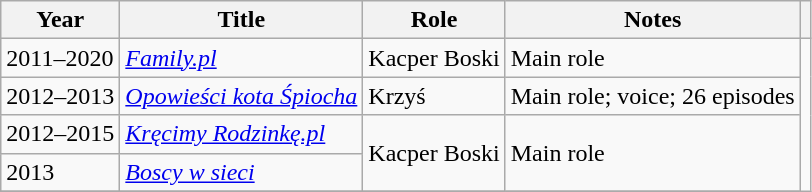<table class="wikitable plainrowheaders sortable">
<tr>
<th scope="col">Year</th>
<th scope="col">Title</th>
<th scope="col">Role</th>
<th scope="col" class="unsortable">Notes</th>
<th scope="col" class="unsortable"></th>
</tr>
<tr>
<td>2011–2020</td>
<td><em><a href='#'>Family.pl</a></em></td>
<td>Kacper Boski</td>
<td>Main role</td>
<td rowspan=20></td>
</tr>
<tr>
<td>2012–2013</td>
<td><em><a href='#'>Opowieści kota Śpiocha</a></em></td>
<td>Krzyś</td>
<td>Main role; voice; 26 episodes</td>
</tr>
<tr>
<td>2012–2015</td>
<td><em><a href='#'>Kręcimy Rodzinkę.pl</a></em></td>
<td rowspan=2>Kacper Boski</td>
<td rowspan=2>Main role</td>
</tr>
<tr>
<td>2013</td>
<td><em><a href='#'>Boscy w sieci</a></em></td>
</tr>
<tr>
</tr>
</table>
